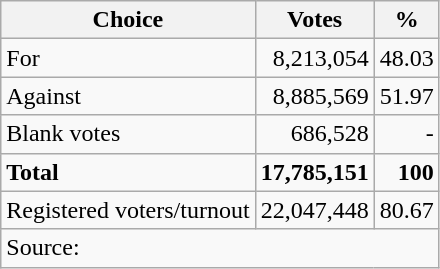<table class=wikitable style=text-align:right>
<tr>
<th>Choice</th>
<th>Votes</th>
<th>%</th>
</tr>
<tr>
<td align=left>For</td>
<td>8,213,054</td>
<td>48.03</td>
</tr>
<tr>
<td align=left>Against</td>
<td>8,885,569</td>
<td>51.97</td>
</tr>
<tr>
<td align=left>Blank votes</td>
<td>686,528</td>
<td>-</td>
</tr>
<tr>
<td align=left><strong>Total</strong></td>
<td><strong>17,785,151</strong></td>
<td><strong>100</strong></td>
</tr>
<tr>
<td align=left>Registered voters/turnout</td>
<td>22,047,448</td>
<td>80.67</td>
</tr>
<tr>
<td colspan=3 align=left>Source: </td>
</tr>
</table>
